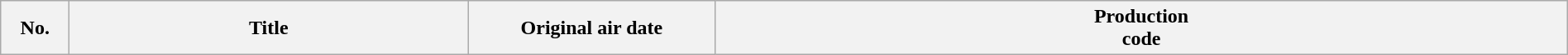<table class="wikitable plainrowheaders" style="width:100%; margin:auto;">
<tr>
<th scope="col" style="width:3em;">No.</th>
<th scope="col">Title </th>
<th scope="col" style="width:12em;">Original air date </th>
<th scope="col">Production<br>code <br>








</th>
</tr>
</table>
